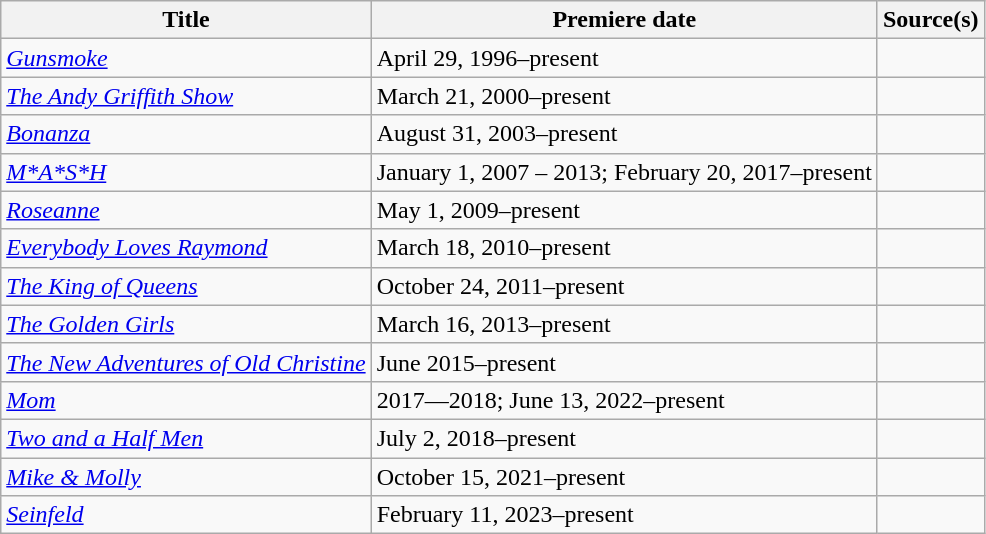<table class="wikitable sortable">
<tr>
<th>Title</th>
<th>Premiere date</th>
<th>Source(s)</th>
</tr>
<tr>
<td><em><a href='#'>Gunsmoke</a></em></td>
<td>April 29, 1996–present</td>
<td></td>
</tr>
<tr>
<td><em><a href='#'>The Andy Griffith Show</a></em></td>
<td>March 21, 2000–present</td>
<td></td>
</tr>
<tr>
<td><em><a href='#'>Bonanza</a></em></td>
<td>August 31, 2003–present</td>
<td></td>
</tr>
<tr>
<td><em><a href='#'>M*A*S*H</a></em></td>
<td>January 1, 2007 – 2013; February 20, 2017–present</td>
<td></td>
</tr>
<tr>
<td><em><a href='#'>Roseanne</a></em></td>
<td>May 1, 2009–present</td>
<td></td>
</tr>
<tr>
<td><em><a href='#'>Everybody Loves Raymond</a></em></td>
<td>March 18, 2010–present</td>
<td></td>
</tr>
<tr>
<td><em><a href='#'>The King of Queens</a></em></td>
<td>October 24, 2011–present</td>
<td></td>
</tr>
<tr>
<td><em><a href='#'>The Golden Girls</a></em></td>
<td>March 16, 2013–present</td>
<td></td>
</tr>
<tr>
<td><em><a href='#'>The New Adventures of Old Christine</a></em></td>
<td>June 2015–present</td>
<td></td>
</tr>
<tr>
<td><em><a href='#'>Mom</a></em></td>
<td>2017—2018; June 13, 2022–present</td>
<td></td>
</tr>
<tr>
<td><em><a href='#'>Two and a Half Men</a></em></td>
<td>July 2, 2018–present</td>
<td></td>
</tr>
<tr>
<td><em><a href='#'>Mike & Molly</a></em></td>
<td>October 15, 2021–present</td>
<td></td>
</tr>
<tr>
<td><em><a href='#'>Seinfeld</a></em></td>
<td>February 11, 2023–present</td>
<td></td>
</tr>
</table>
